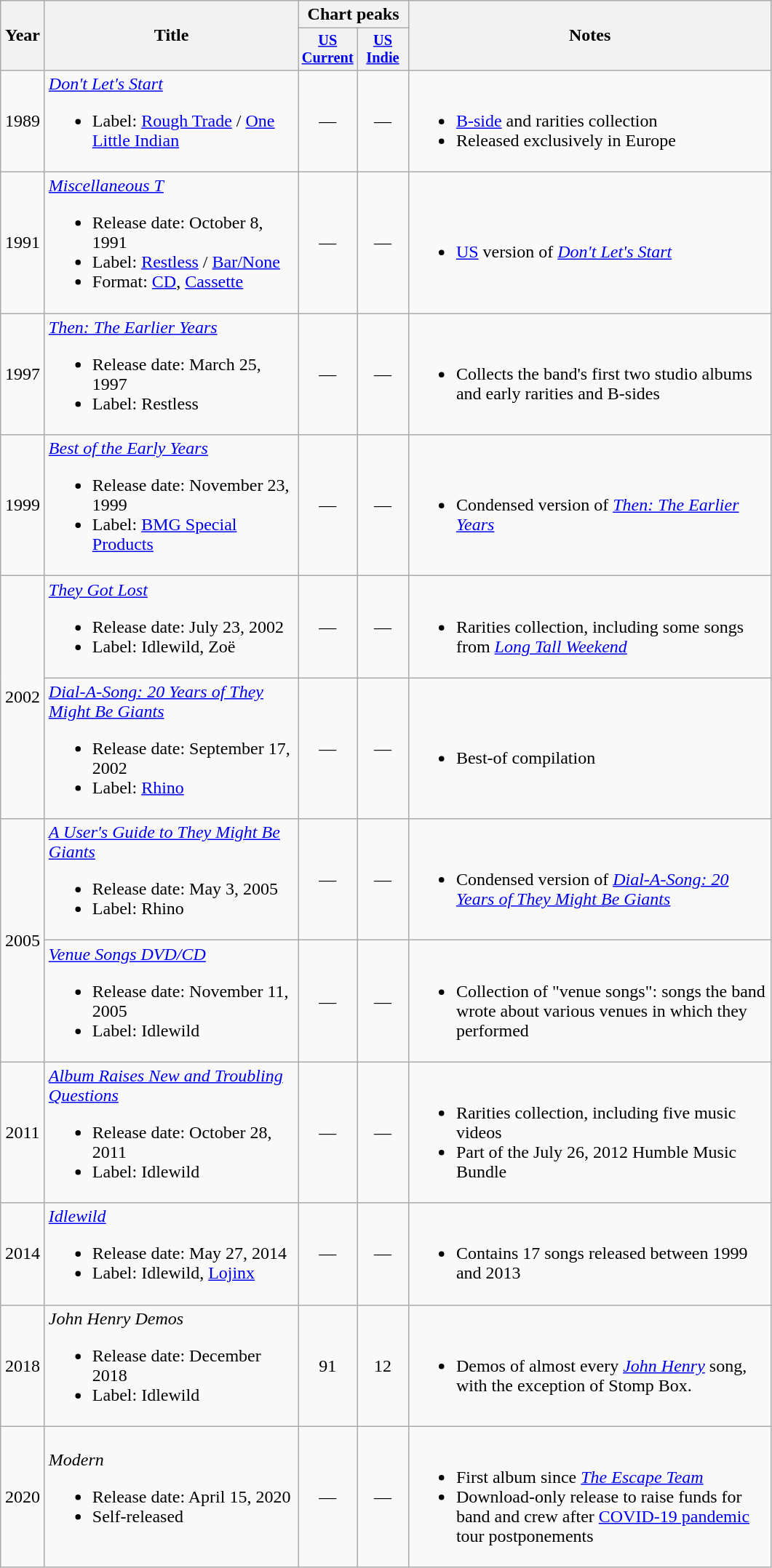<table class="wikitable">
<tr>
<th rowspan="2" style="width:33px;">Year</th>
<th rowspan="2" style="width:225px;">Title</th>
<th colspan="2">Chart peaks</th>
<th style="width:325px;" rowspan="2">Notes</th>
</tr>
<tr>
<th style="width:3em;font-size:85%;"><a href='#'>US<br>Current</a><br></th>
<th style="width:3em;font-size:85%;"><a href='#'>US Indie</a><br></th>
</tr>
<tr>
<td style="text-align:center;">1989</td>
<td><em><a href='#'>Don't Let's Start</a></em><br><ul><li>Label: <a href='#'>Rough Trade</a> / <a href='#'>One Little Indian</a></li></ul></td>
<td style="text-align:center;">—</td>
<td style="text-align:center;">—</td>
<td><br><ul><li><a href='#'>B-side</a> and rarities collection</li><li>Released exclusively in Europe</li></ul></td>
</tr>
<tr>
<td style="text-align:center;">1991</td>
<td><em><a href='#'>Miscellaneous T</a></em><br><ul><li>Release date: October 8, 1991</li><li>Label: <a href='#'>Restless</a> / <a href='#'>Bar/None</a></li><li>Format: <a href='#'>CD</a>, <a href='#'>Cassette</a></li></ul></td>
<td style="text-align:center;">—</td>
<td style="text-align:center;">—</td>
<td><br><ul><li><a href='#'>US</a> version of <em><a href='#'>Don't Let's Start</a></em></li></ul></td>
</tr>
<tr>
<td style="text-align:center;">1997</td>
<td><em><a href='#'>Then: The Earlier Years</a></em><br><ul><li>Release date: March 25, 1997</li><li>Label: Restless</li></ul></td>
<td style="text-align:center;">—</td>
<td style="text-align:center;">—</td>
<td><br><ul><li>Collects the band's first two studio albums and early rarities and B-sides</li></ul></td>
</tr>
<tr>
<td style="text-align:center;">1999</td>
<td><em><a href='#'>Best of the Early Years</a></em><br><ul><li>Release date: November 23, 1999</li><li>Label: <a href='#'>BMG Special Products</a></li></ul></td>
<td style="text-align:center;">—</td>
<td style="text-align:center;">—</td>
<td><br><ul><li>Condensed version of <em><a href='#'>Then: The Earlier Years</a></em></li></ul></td>
</tr>
<tr>
<td rowspan="2" style="text-align:center;">2002</td>
<td><em><a href='#'>They Got Lost</a></em><br><ul><li>Release date: July 23, 2002</li><li>Label: Idlewild, Zoë</li></ul></td>
<td style="text-align:center;">—</td>
<td style="text-align:center;">—</td>
<td><br><ul><li>Rarities collection, including some songs from <em><a href='#'>Long Tall Weekend</a></em></li></ul></td>
</tr>
<tr>
<td><em><a href='#'>Dial-A-Song: 20 Years of They Might Be Giants</a></em><br><ul><li>Release date: September 17, 2002</li><li>Label: <a href='#'>Rhino</a></li></ul></td>
<td style="text-align:center;">—</td>
<td style="text-align:center;">—</td>
<td><br><ul><li>Best-of compilation</li></ul></td>
</tr>
<tr>
<td rowspan="2" style="text-align:center;">2005</td>
<td><em><a href='#'>A User's Guide to They Might Be Giants</a></em><br><ul><li>Release date: May 3, 2005</li><li>Label: Rhino</li></ul></td>
<td style="text-align:center;">—</td>
<td style="text-align:center;">—</td>
<td><br><ul><li>Condensed version of <em><a href='#'>Dial-A-Song: 20 Years of They Might Be Giants</a></em></li></ul></td>
</tr>
<tr>
<td><em><a href='#'>Venue Songs DVD/CD</a></em><br><ul><li>Release date: November 11, 2005</li><li>Label: Idlewild</li></ul></td>
<td style="text-align:center;">—</td>
<td style="text-align:center;">—</td>
<td><br><ul><li>Collection of "venue songs": songs the band wrote about various venues in which they performed</li></ul></td>
</tr>
<tr>
<td style="text-align:center;">2011</td>
<td><em><a href='#'>Album Raises New and Troubling Questions</a></em><br><ul><li>Release date: October 28, 2011</li><li>Label: Idlewild</li></ul></td>
<td style="text-align:center;">—</td>
<td style="text-align:center;">—</td>
<td><br><ul><li>Rarities collection, including five music videos</li><li>Part of the July 26, 2012 Humble Music Bundle</li></ul></td>
</tr>
<tr>
<td style="text-align:center;">2014</td>
<td><em><a href='#'>Idlewild</a></em><br><ul><li>Release date: May 27, 2014</li><li>Label: Idlewild, <a href='#'>Lojinx</a></li></ul></td>
<td style="text-align:center;">—</td>
<td style="text-align:center;">—</td>
<td><br><ul><li>Contains 17 songs released between 1999 and 2013</li></ul></td>
</tr>
<tr>
<td style="text-align:center;">2018</td>
<td><em>John Henry Demos</em><br><ul><li>Release date: December 2018</li><li>Label: Idlewild</li></ul></td>
<td style="text-align:center;">91</td>
<td style="text-align:center;">12</td>
<td><br><ul><li>Demos of almost every <a href='#'><em>John Henry</em></a> song, with the exception of Stomp Box.</li></ul></td>
</tr>
<tr>
<td style="text-align:center;">2020</td>
<td><em>Modern</em><br><ul><li>Release date: April 15, 2020</li><li>Self-released</li></ul></td>
<td style="text-align:center;">—</td>
<td style="text-align:center;">—</td>
<td><br><ul><li>First album since <em><a href='#'>The Escape Team</a></em></li><li>Download-only release to raise funds for band and crew after <a href='#'>COVID-19 pandemic</a> tour postponements</li></ul></td>
</tr>
</table>
